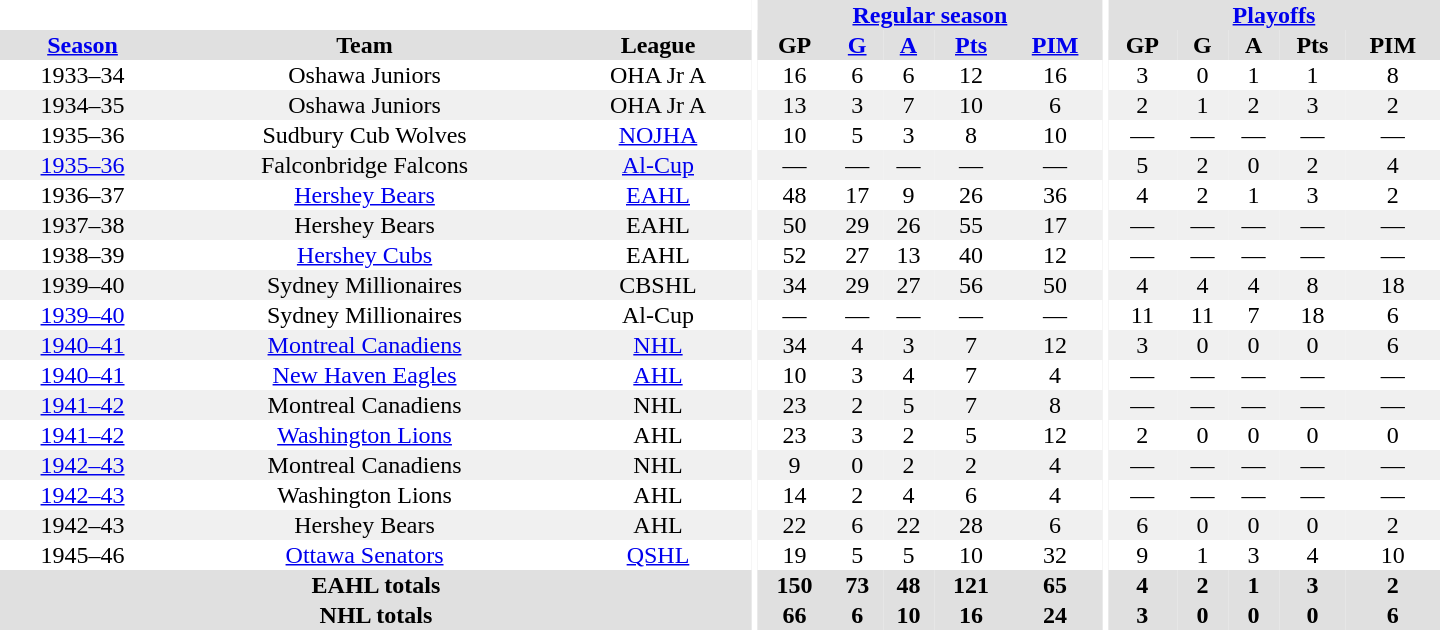<table border="0" cellpadding="1" cellspacing="0" style="text-align:center; width:60em">
<tr bgcolor="#e0e0e0">
<th colspan="3" bgcolor="#ffffff"></th>
<th rowspan="100" bgcolor="#ffffff"></th>
<th colspan="5"><a href='#'>Regular season</a></th>
<th rowspan="100" bgcolor="#ffffff"></th>
<th colspan="5"><a href='#'>Playoffs</a></th>
</tr>
<tr bgcolor="#e0e0e0">
<th><a href='#'>Season</a></th>
<th>Team</th>
<th>League</th>
<th>GP</th>
<th><a href='#'>G</a></th>
<th><a href='#'>A</a></th>
<th><a href='#'>Pts</a></th>
<th><a href='#'>PIM</a></th>
<th>GP</th>
<th>G</th>
<th>A</th>
<th>Pts</th>
<th>PIM</th>
</tr>
<tr>
<td>1933–34</td>
<td>Oshawa Juniors</td>
<td>OHA Jr A</td>
<td>16</td>
<td>6</td>
<td>6</td>
<td>12</td>
<td>16</td>
<td>3</td>
<td>0</td>
<td>1</td>
<td>1</td>
<td>8</td>
</tr>
<tr bgcolor="#f0f0f0">
<td>1934–35</td>
<td>Oshawa Juniors</td>
<td>OHA Jr A</td>
<td>13</td>
<td>3</td>
<td>7</td>
<td>10</td>
<td>6</td>
<td>2</td>
<td>1</td>
<td>2</td>
<td>3</td>
<td>2</td>
</tr>
<tr>
<td>1935–36</td>
<td>Sudbury Cub Wolves</td>
<td><a href='#'>NOJHA</a></td>
<td>10</td>
<td>5</td>
<td>3</td>
<td>8</td>
<td>10</td>
<td>—</td>
<td>—</td>
<td>—</td>
<td>—</td>
<td>—</td>
</tr>
<tr bgcolor="#f0f0f0">
<td><a href='#'>1935–36</a></td>
<td>Falconbridge Falcons</td>
<td><a href='#'>Al-Cup</a></td>
<td>—</td>
<td>—</td>
<td>—</td>
<td>—</td>
<td>—</td>
<td>5</td>
<td>2</td>
<td>0</td>
<td>2</td>
<td>4</td>
</tr>
<tr>
<td>1936–37</td>
<td><a href='#'>Hershey Bears</a></td>
<td><a href='#'>EAHL</a></td>
<td>48</td>
<td>17</td>
<td>9</td>
<td>26</td>
<td>36</td>
<td>4</td>
<td>2</td>
<td>1</td>
<td>3</td>
<td>2</td>
</tr>
<tr bgcolor="#f0f0f0">
<td>1937–38</td>
<td>Hershey Bears</td>
<td>EAHL</td>
<td>50</td>
<td>29</td>
<td>26</td>
<td>55</td>
<td>17</td>
<td>—</td>
<td>—</td>
<td>—</td>
<td>—</td>
<td>—</td>
</tr>
<tr>
<td>1938–39</td>
<td><a href='#'>Hershey Cubs</a></td>
<td>EAHL</td>
<td>52</td>
<td>27</td>
<td>13</td>
<td>40</td>
<td>12</td>
<td>—</td>
<td>—</td>
<td>—</td>
<td>—</td>
<td>—</td>
</tr>
<tr bgcolor="#f0f0f0">
<td>1939–40</td>
<td>Sydney Millionaires</td>
<td>CBSHL</td>
<td>34</td>
<td>29</td>
<td>27</td>
<td>56</td>
<td>50</td>
<td>4</td>
<td>4</td>
<td>4</td>
<td>8</td>
<td>18</td>
</tr>
<tr>
<td><a href='#'>1939–40</a></td>
<td>Sydney Millionaires</td>
<td>Al-Cup</td>
<td>—</td>
<td>—</td>
<td>—</td>
<td>—</td>
<td>—</td>
<td>11</td>
<td>11</td>
<td>7</td>
<td>18</td>
<td>6</td>
</tr>
<tr bgcolor="#f0f0f0">
<td><a href='#'>1940–41</a></td>
<td><a href='#'>Montreal Canadiens</a></td>
<td><a href='#'>NHL</a></td>
<td>34</td>
<td>4</td>
<td>3</td>
<td>7</td>
<td>12</td>
<td>3</td>
<td>0</td>
<td>0</td>
<td>0</td>
<td>6</td>
</tr>
<tr>
<td><a href='#'>1940–41</a></td>
<td><a href='#'>New Haven Eagles</a></td>
<td><a href='#'>AHL</a></td>
<td>10</td>
<td>3</td>
<td>4</td>
<td>7</td>
<td>4</td>
<td>—</td>
<td>—</td>
<td>—</td>
<td>—</td>
<td>—</td>
</tr>
<tr bgcolor="#f0f0f0">
<td><a href='#'>1941–42</a></td>
<td>Montreal Canadiens</td>
<td>NHL</td>
<td>23</td>
<td>2</td>
<td>5</td>
<td>7</td>
<td>8</td>
<td>—</td>
<td>—</td>
<td>—</td>
<td>—</td>
<td>—</td>
</tr>
<tr>
<td><a href='#'>1941–42</a></td>
<td><a href='#'>Washington Lions</a></td>
<td>AHL</td>
<td>23</td>
<td>3</td>
<td>2</td>
<td>5</td>
<td>12</td>
<td>2</td>
<td>0</td>
<td>0</td>
<td>0</td>
<td>0</td>
</tr>
<tr bgcolor="#f0f0f0">
<td><a href='#'>1942–43</a></td>
<td>Montreal Canadiens</td>
<td>NHL</td>
<td>9</td>
<td>0</td>
<td>2</td>
<td>2</td>
<td>4</td>
<td>—</td>
<td>—</td>
<td>—</td>
<td>—</td>
<td>—</td>
</tr>
<tr>
<td><a href='#'>1942–43</a></td>
<td>Washington Lions</td>
<td>AHL</td>
<td>14</td>
<td>2</td>
<td>4</td>
<td>6</td>
<td>4</td>
<td>—</td>
<td>—</td>
<td>—</td>
<td>—</td>
<td>—</td>
</tr>
<tr bgcolor="#f0f0f0">
<td>1942–43</td>
<td>Hershey Bears</td>
<td>AHL</td>
<td>22</td>
<td>6</td>
<td>22</td>
<td>28</td>
<td>6</td>
<td>6</td>
<td>0</td>
<td>0</td>
<td>0</td>
<td>2</td>
</tr>
<tr>
<td>1945–46</td>
<td><a href='#'>Ottawa Senators</a></td>
<td><a href='#'>QSHL</a></td>
<td>19</td>
<td>5</td>
<td>5</td>
<td>10</td>
<td>32</td>
<td>9</td>
<td>1</td>
<td>3</td>
<td>4</td>
<td>10</td>
</tr>
<tr bgcolor="#e0e0e0">
<th colspan="3">EAHL totals</th>
<th>150</th>
<th>73</th>
<th>48</th>
<th>121</th>
<th>65</th>
<th>4</th>
<th>2</th>
<th>1</th>
<th>3</th>
<th>2</th>
</tr>
<tr bgcolor="#e0e0e0">
<th colspan="3">NHL totals</th>
<th>66</th>
<th>6</th>
<th>10</th>
<th>16</th>
<th>24</th>
<th>3</th>
<th>0</th>
<th>0</th>
<th>0</th>
<th>6</th>
</tr>
</table>
